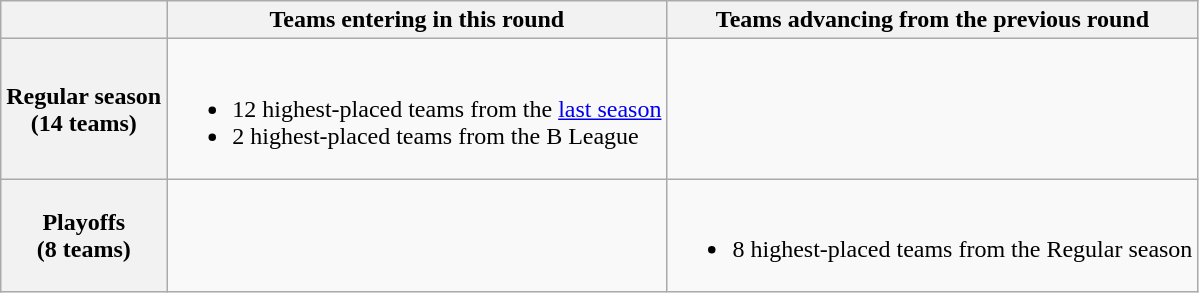<table class="wikitable">
<tr>
<th></th>
<th>Teams entering in this round</th>
<th>Teams advancing from the previous round</th>
</tr>
<tr>
<th>Regular season<br>(14 teams)</th>
<td><br><ul><li>12 highest-placed teams from the <a href='#'>last season</a></li><li>2 highest-placed teams from the B League</li></ul></td>
<td></td>
</tr>
<tr>
<th>Playoffs<br>(8 teams)</th>
<td></td>
<td><br><ul><li>8 highest-placed teams from the Regular season</li></ul></td>
</tr>
</table>
